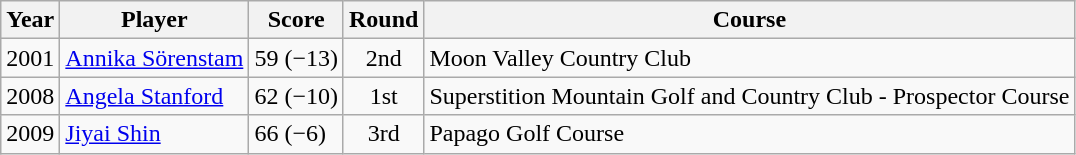<table class="wikitable">
<tr>
<th>Year</th>
<th>Player</th>
<th>Score</th>
<th>Round</th>
<th>Course</th>
</tr>
<tr>
<td align=center>2001</td>
<td><a href='#'>Annika Sörenstam</a></td>
<td>59 (−13)</td>
<td align=center>2nd</td>
<td>Moon Valley Country Club</td>
</tr>
<tr>
<td align=center>2008</td>
<td><a href='#'>Angela Stanford</a></td>
<td>62 (−10)</td>
<td align=center>1st</td>
<td>Superstition Mountain Golf and Country Club - Prospector Course</td>
</tr>
<tr>
<td align=center>2009</td>
<td><a href='#'>Jiyai Shin</a></td>
<td>66 (−6)</td>
<td align=center>3rd</td>
<td>Papago Golf Course</td>
</tr>
</table>
